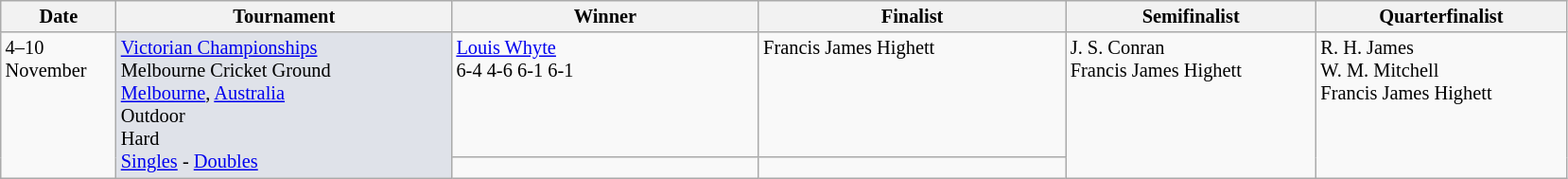<table class="wikitable" style="font-size:85%;">
<tr>
<th width="75">Date</th>
<th width="230">Tournament</th>
<th width="210">Winner</th>
<th width="210">Finalist</th>
<th width="170">Semifinalist</th>
<th width="170">Quarterfinalist</th>
</tr>
<tr valign=top>
<td rowspan=2>4–10 November</td>
<td style="background:#dfe2e9" rowspan=2><a href='#'>Victorian Championships</a><br>Melbourne Cricket Ground<br><a href='#'>Melbourne</a>, <a href='#'>Australia</a><br>Outdoor<br>Hard<br><a href='#'>Singles</a> - <a href='#'>Doubles</a></td>
<td> <a href='#'>Louis Whyte</a><br>6-4 4-6 6-1 6-1</td>
<td> Francis James Highett</td>
<td rowspan=2> J. S. Conran <br> Francis James Highett</td>
<td rowspan=2> R. H. James<br>  W. M. Mitchell <br> Francis James Highett <br></td>
</tr>
<tr valign=top>
<td></td>
<td></td>
</tr>
</table>
